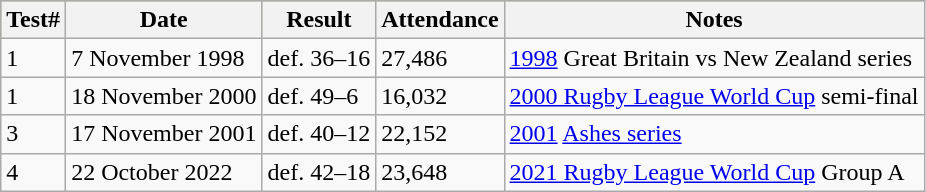<table class="wikitable">
<tr style="background:#bdb76b;">
<th>Test#</th>
<th>Date</th>
<th>Result</th>
<th>Attendance</th>
<th>Notes</th>
</tr>
<tr>
<td>1</td>
<td>7 November 1998</td>
<td> def.  36–16</td>
<td>27,486</td>
<td><a href='#'>1998</a> Great Britain vs New Zealand series</td>
</tr>
<tr>
<td>1</td>
<td>18 November 2000</td>
<td> def.  49–6</td>
<td>16,032</td>
<td><a href='#'>2000 Rugby League World Cup</a> semi-final</td>
</tr>
<tr>
<td>3</td>
<td>17 November 2001</td>
<td> def.  40–12</td>
<td>22,152</td>
<td><a href='#'>2001</a> <a href='#'>Ashes series</a></td>
</tr>
<tr>
<td>4</td>
<td>22 October 2022</td>
<td> def.  42–18</td>
<td>23,648</td>
<td><a href='#'>2021 Rugby League World Cup</a> Group A</td>
</tr>
</table>
